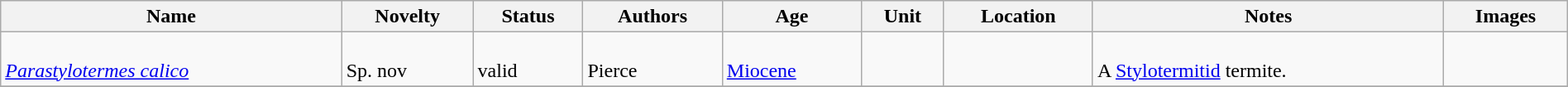<table class="wikitable sortable" align="center" width="100%">
<tr>
<th>Name</th>
<th>Novelty</th>
<th>Status</th>
<th>Authors</th>
<th>Age</th>
<th>Unit</th>
<th>Location</th>
<th>Notes</th>
<th>Images</th>
</tr>
<tr>
<td><br><em><a href='#'>Parastylotermes calico</a></em></td>
<td><br>Sp. nov</td>
<td><br>valid</td>
<td><br>Pierce</td>
<td><br><a href='#'>Miocene</a></td>
<td></td>
<td><br></td>
<td><br>A <a href='#'>Stylotermitid</a> termite.</td>
<td></td>
</tr>
<tr>
</tr>
</table>
